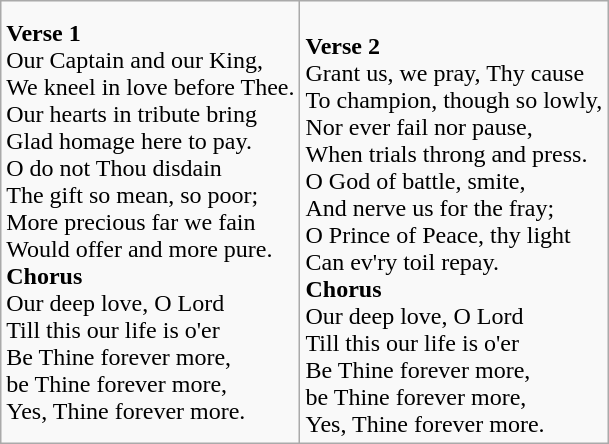<table class="wikitable">
<tr>
<td><strong>Verse 1</strong><br>Our Captain and our King,<br>We kneel in love before Thee.<br>Our hearts in tribute bring<br>Glad homage here to pay.<br>O do not Thou disdain<br>The gift so mean, so poor;<br>More precious far we fain<br>Would offer and more pure.<br><strong>Chorus</strong><br>Our deep love, O Lord<br>Till this our life is o'er<br>Be Thine forever more,<br>be Thine forever more,<br>Yes, Thine forever more.</td>
<td><br><strong>Verse 2</strong><br>Grant us, we pray, Thy cause<br>To champion, though so lowly,<br>Nor ever fail nor pause,<br>When trials throng and press.<br>O God of battle, smite,<br>And nerve us for the fray;<br>O Prince of Peace, thy light<br>Can ev'ry toil repay.<br><strong>Chorus</strong><br>Our deep love, O Lord<br>Till this our life is o'er<br>Be Thine forever more,<br>be Thine forever more,<br>Yes, Thine forever more.</td>
</tr>
</table>
